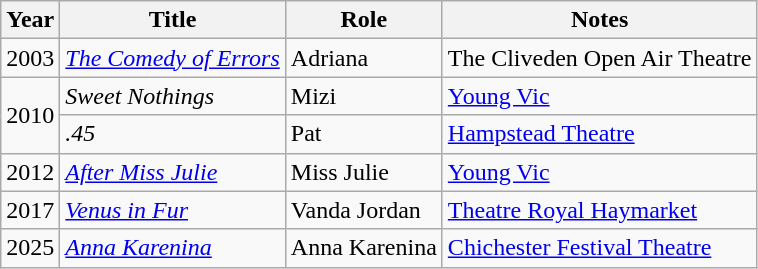<table class="wikitable sortable">
<tr>
<th scope="col">Year</th>
<th scope="col">Title</th>
<th scope="col">Role</th>
<th class="unsortable" scope="col">Notes</th>
</tr>
<tr>
<td>2003</td>
<td><em><a href='#'>The Comedy of Errors</a></em></td>
<td>Adriana</td>
<td>The Cliveden Open Air Theatre</td>
</tr>
<tr>
<td rowspan="2">2010</td>
<td><em>Sweet Nothings</em></td>
<td>Mizi</td>
<td><a href='#'>Young Vic</a></td>
</tr>
<tr>
<td><em>.45</em></td>
<td>Pat</td>
<td><a href='#'>Hampstead Theatre</a></td>
</tr>
<tr>
<td>2012</td>
<td><em><a href='#'>After Miss Julie</a></em></td>
<td>Miss Julie</td>
<td><a href='#'>Young Vic</a></td>
</tr>
<tr>
<td>2017</td>
<td><em><a href='#'>Venus in Fur</a></em></td>
<td>Vanda Jordan</td>
<td><a href='#'>Theatre Royal Haymarket</a></td>
</tr>
<tr>
<td>2025</td>
<td><em><a href='#'>Anna Karenina</a></em></td>
<td>Anna Karenina</td>
<td><a href='#'>Chichester Festival Theatre</a></td>
</tr>
</table>
